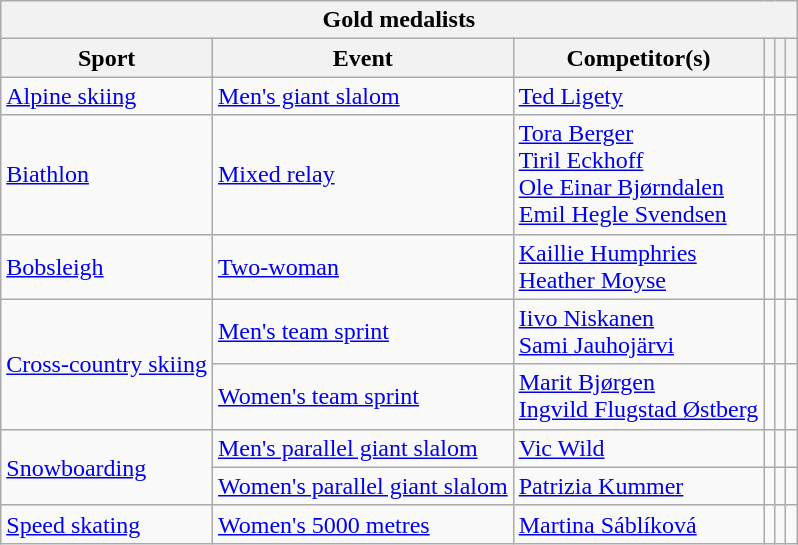<table class="wikitable">
<tr>
<th colspan="6">Gold medalists</th>
</tr>
<tr>
<th>Sport</th>
<th>Event</th>
<th>Competitor(s)</th>
<th></th>
<th></th>
<th></th>
</tr>
<tr>
<td><a href='#'>Alpine skiing</a></td>
<td><a href='#'>Men's giant slalom</a></td>
<td><a href='#'>Ted Ligety</a></td>
<td></td>
<td></td>
<td></td>
</tr>
<tr>
<td><a href='#'>Biathlon</a></td>
<td><a href='#'>Mixed relay</a></td>
<td><a href='#'>Tora Berger</a><br><a href='#'>Tiril Eckhoff</a><br><a href='#'>Ole Einar Bjørndalen</a><br><a href='#'>Emil Hegle Svendsen</a></td>
<td></td>
<td></td>
<td></td>
</tr>
<tr>
<td><a href='#'>Bobsleigh</a></td>
<td><a href='#'>Two-woman</a></td>
<td><a href='#'>Kaillie Humphries</a><br><a href='#'>Heather Moyse</a></td>
<td></td>
<td></td>
<td></td>
</tr>
<tr>
<td rowspan=2><a href='#'>Cross-country skiing</a></td>
<td><a href='#'>Men's team sprint</a></td>
<td><a href='#'>Iivo Niskanen</a><br><a href='#'>Sami Jauhojärvi</a></td>
<td></td>
<td></td>
<td></td>
</tr>
<tr>
<td><a href='#'>Women's team sprint</a></td>
<td><a href='#'>Marit Bjørgen</a><br><a href='#'>Ingvild Flugstad Østberg</a></td>
<td></td>
<td></td>
<td></td>
</tr>
<tr>
<td rowspan=2><a href='#'>Snowboarding</a></td>
<td><a href='#'>Men's parallel giant slalom</a></td>
<td><a href='#'>Vic Wild</a></td>
<td></td>
<td></td>
<td></td>
</tr>
<tr>
<td><a href='#'>Women's parallel giant slalom</a></td>
<td><a href='#'>Patrizia Kummer</a></td>
<td></td>
<td></td>
<td></td>
</tr>
<tr>
<td><a href='#'>Speed skating</a></td>
<td><a href='#'>Women's 5000 metres</a></td>
<td><a href='#'>Martina Sáblíková</a></td>
<td></td>
<td></td>
<td></td>
</tr>
</table>
